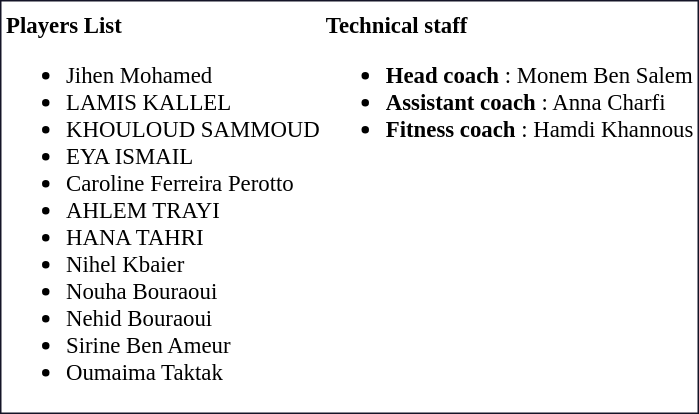<table class="toccolours" style="border: #141427 solid 1px; background: #FFFFFF; font-size: 95%">
<tr>
<th colspan="5" style="background-color:#FFFFFF;"></th>
</tr>
<tr>
<td style="fnto-size: 95%;" valign="top"><strong>Players List</strong><br><ul><li>  Jihen Mohamed</li><li>  LAMIS KALLEL</li><li>  KHOULOUD SAMMOUD</li><li>  EYA ISMAIL</li><li>  Caroline Ferreira Perotto</li><li>  AHLEM TRAYI</li><li>  HANA TAHRI</li><li>  Nihel Kbaier</li><li>  Nouha Bouraoui</li><li>  Nehid Bouraoui</li><li>  Sirine Ben Ameur</li><li>  Oumaima Taktak</li></ul></td>
<td style="fnto-size: 95%;" valign="top"><strong>Technical staff</strong><br><ul><li><strong>Head coach</strong> :  Monem Ben Salem</li><li><strong>Assistant coach</strong> :  Anna Charfi</li><li><strong>Fitness coach</strong> :  Hamdi Khannous</li></ul></td>
</tr>
</table>
